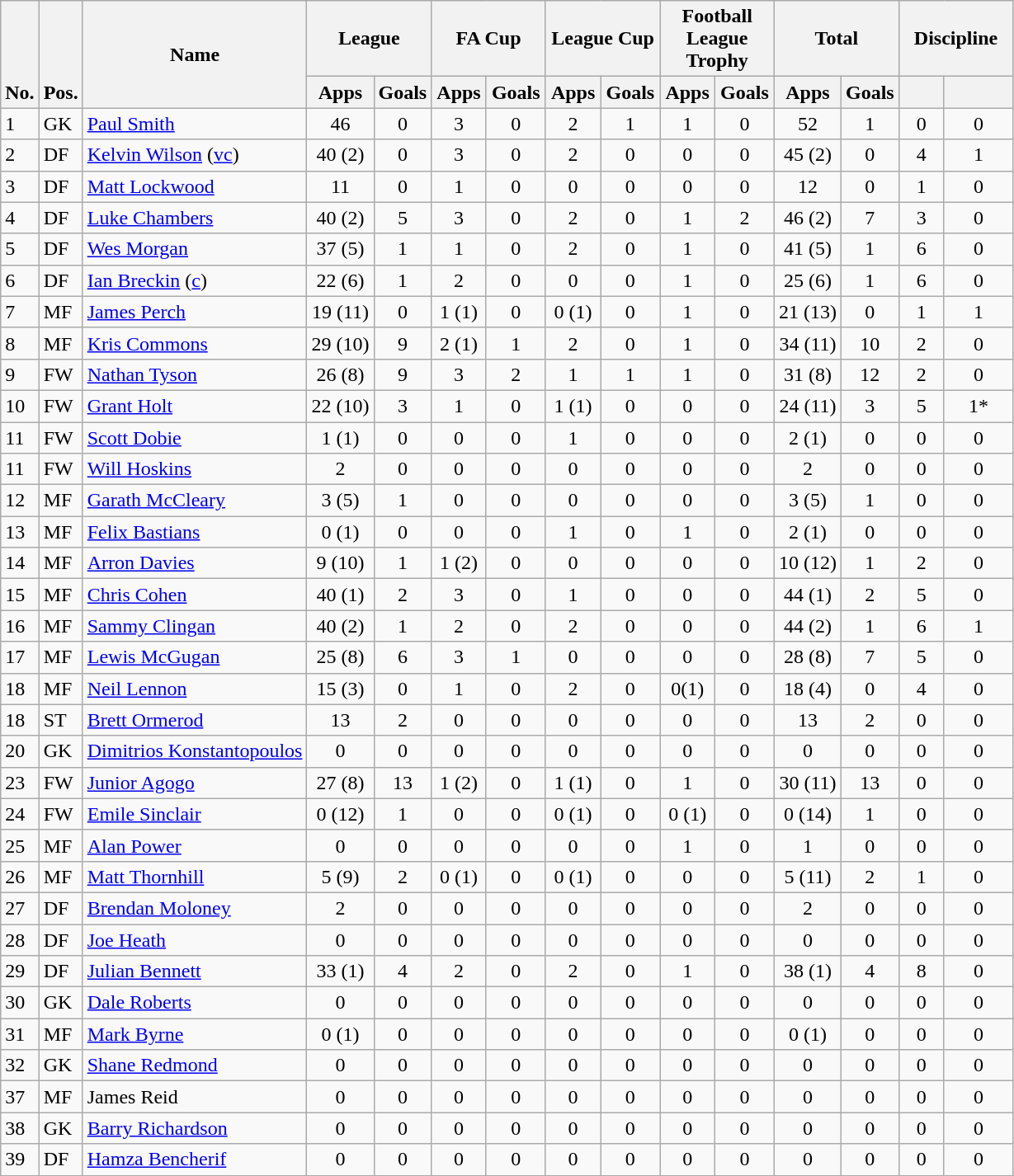<table class="wikitable" style="text-align:center">
<tr>
<th rowspan="2" valign="bottom">No.</th>
<th rowspan="2" valign="bottom">Pos.</th>
<th rowspan="2">Name</th>
<th colspan="2" width="85">League</th>
<th colspan="2" width="85">FA Cup</th>
<th colspan="2" width="85">League Cup</th>
<th colspan="2" width="85">Football League Trophy</th>
<th colspan="2" width="85">Total</th>
<th colspan="2" width="85">Discipline</th>
</tr>
<tr>
<th>Apps</th>
<th>Goals</th>
<th>Apps</th>
<th>Goals</th>
<th>Apps</th>
<th>Goals</th>
<th>Apps</th>
<th>Goals</th>
<th>Apps</th>
<th>Goals</th>
<th></th>
<th></th>
</tr>
<tr>
<td align="left">1</td>
<td align="left">GK</td>
<td align="left"> <a href='#'>Paul Smith</a></td>
<td>46</td>
<td>0</td>
<td>3</td>
<td>0</td>
<td>2</td>
<td>1</td>
<td>1</td>
<td>0</td>
<td>52</td>
<td>1</td>
<td>0</td>
<td>0</td>
</tr>
<tr>
<td align="left">2</td>
<td align="left">DF</td>
<td align="left"> <a href='#'>Kelvin Wilson</a> (<a href='#'>vc</a>)</td>
<td>40 (2)</td>
<td>0</td>
<td>3</td>
<td>0</td>
<td>2</td>
<td>0</td>
<td>0</td>
<td>0</td>
<td>45 (2)</td>
<td>0</td>
<td>4</td>
<td>1</td>
</tr>
<tr>
<td align="left">3</td>
<td align="left">DF</td>
<td align="left"> <a href='#'>Matt Lockwood</a></td>
<td>11</td>
<td>0</td>
<td>1</td>
<td>0</td>
<td>0</td>
<td>0</td>
<td>0</td>
<td>0</td>
<td>12</td>
<td>0</td>
<td>1</td>
<td>0</td>
</tr>
<tr>
<td align="left">4</td>
<td align="left">DF</td>
<td align="left"> <a href='#'>Luke Chambers</a></td>
<td>40 (2)</td>
<td>5</td>
<td>3</td>
<td>0</td>
<td>2</td>
<td>0</td>
<td>1</td>
<td>2</td>
<td>46 (2)</td>
<td>7</td>
<td>3</td>
<td>0</td>
</tr>
<tr>
<td align="left">5</td>
<td align="left">DF</td>
<td align="left"> <a href='#'>Wes Morgan</a></td>
<td>37 (5)</td>
<td>1</td>
<td>1</td>
<td>0</td>
<td>2</td>
<td>0</td>
<td>1</td>
<td>0</td>
<td>41 (5)</td>
<td>1</td>
<td>6</td>
<td>0</td>
</tr>
<tr>
<td align="left">6</td>
<td align="left">DF</td>
<td align="left"> <a href='#'>Ian Breckin</a> (<a href='#'>c</a>)</td>
<td>22 (6)</td>
<td>1</td>
<td>2</td>
<td>0</td>
<td>0</td>
<td>0</td>
<td>1</td>
<td>0</td>
<td>25 (6)</td>
<td>1</td>
<td>6</td>
<td>0</td>
</tr>
<tr>
<td align="left">7</td>
<td align="left">MF</td>
<td align="left"> <a href='#'>James Perch</a></td>
<td>19 (11)</td>
<td>0</td>
<td>1 (1)</td>
<td>0</td>
<td>0 (1)</td>
<td>0</td>
<td>1</td>
<td>0</td>
<td>21 (13)</td>
<td>0</td>
<td>1</td>
<td>1</td>
</tr>
<tr>
<td align="left">8</td>
<td align="left">MF</td>
<td align="left"> <a href='#'>Kris Commons</a></td>
<td>29 (10)</td>
<td>9</td>
<td>2 (1)</td>
<td>1</td>
<td>2</td>
<td>0</td>
<td>1</td>
<td>0</td>
<td>34 (11)</td>
<td>10</td>
<td>2</td>
<td>0</td>
</tr>
<tr>
<td align="left">9</td>
<td align="left">FW</td>
<td align="left"> <a href='#'>Nathan Tyson</a></td>
<td>26 (8)</td>
<td>9</td>
<td>3</td>
<td>2</td>
<td>1</td>
<td>1</td>
<td>1</td>
<td>0</td>
<td>31 (8)</td>
<td>12</td>
<td>2</td>
<td>0</td>
</tr>
<tr>
<td align="left">10</td>
<td align="left">FW</td>
<td align="left"> <a href='#'>Grant Holt</a></td>
<td>22 (10)</td>
<td>3</td>
<td>1</td>
<td>0</td>
<td>1 (1)</td>
<td>0</td>
<td>0</td>
<td>0</td>
<td>24 (11)</td>
<td>3</td>
<td>5</td>
<td>1*</td>
</tr>
<tr>
<td align="left">11</td>
<td align="left">FW</td>
<td align="left"> <a href='#'>Scott Dobie</a></td>
<td>1 (1)</td>
<td>0</td>
<td>0</td>
<td>0</td>
<td>1</td>
<td>0</td>
<td>0</td>
<td>0</td>
<td>2 (1)</td>
<td>0</td>
<td>0</td>
<td>0</td>
</tr>
<tr>
<td align="left">11</td>
<td align="left">FW</td>
<td align="left"> <a href='#'>Will Hoskins</a></td>
<td>2</td>
<td>0</td>
<td>0</td>
<td>0</td>
<td>0</td>
<td>0</td>
<td>0</td>
<td>0</td>
<td>2</td>
<td>0</td>
<td>0</td>
<td>0</td>
</tr>
<tr>
<td align="left">12</td>
<td align="left">MF</td>
<td align="left"> <a href='#'>Garath McCleary</a></td>
<td>3 (5)</td>
<td>1</td>
<td>0</td>
<td>0</td>
<td>0</td>
<td>0</td>
<td>0</td>
<td>0</td>
<td>3 (5)</td>
<td>1</td>
<td>0</td>
<td>0</td>
</tr>
<tr>
<td align="left">13</td>
<td align="left">MF</td>
<td align="left"> <a href='#'>Felix Bastians</a></td>
<td>0 (1)</td>
<td>0</td>
<td>0</td>
<td>0</td>
<td>1</td>
<td>0</td>
<td>1</td>
<td>0</td>
<td>2 (1)</td>
<td>0</td>
<td>0</td>
<td>0</td>
</tr>
<tr>
<td align="left">14</td>
<td align="left">MF</td>
<td align="left"> <a href='#'>Arron Davies</a></td>
<td>9 (10)</td>
<td>1</td>
<td>1 (2)</td>
<td>0</td>
<td>0</td>
<td>0</td>
<td>0</td>
<td>0</td>
<td>10 (12)</td>
<td>1</td>
<td>2</td>
<td>0</td>
</tr>
<tr>
<td align="left">15</td>
<td align="left">MF</td>
<td align="left"> <a href='#'>Chris Cohen</a></td>
<td>40 (1)</td>
<td>2</td>
<td>3</td>
<td>0</td>
<td>1</td>
<td>0</td>
<td>0</td>
<td>0</td>
<td>44 (1)</td>
<td>2</td>
<td>5</td>
<td>0</td>
</tr>
<tr>
<td align="left">16</td>
<td align="left">MF</td>
<td align="left"> <a href='#'>Sammy Clingan</a></td>
<td>40 (2)</td>
<td>1</td>
<td>2</td>
<td>0</td>
<td>2</td>
<td>0</td>
<td>0</td>
<td>0</td>
<td>44 (2)</td>
<td>1</td>
<td>6</td>
<td>1</td>
</tr>
<tr>
<td align="left">17</td>
<td align="left">MF</td>
<td align="left"> <a href='#'>Lewis McGugan</a></td>
<td>25 (8)</td>
<td>6</td>
<td>3</td>
<td>1</td>
<td>0</td>
<td>0</td>
<td>0</td>
<td>0</td>
<td>28 (8)</td>
<td>7</td>
<td>5</td>
<td>0</td>
</tr>
<tr>
<td align="left">18</td>
<td align="left">MF</td>
<td align="left"> <a href='#'>Neil Lennon</a></td>
<td>15 (3)</td>
<td>0</td>
<td>1</td>
<td>0</td>
<td>2</td>
<td>0</td>
<td>0(1)</td>
<td>0</td>
<td>18 (4)</td>
<td>0</td>
<td>4</td>
<td>0</td>
</tr>
<tr>
<td align="left">18</td>
<td align="left">ST</td>
<td align="left"> <a href='#'>Brett Ormerod</a></td>
<td>13</td>
<td>2</td>
<td>0</td>
<td>0</td>
<td>0</td>
<td>0</td>
<td>0</td>
<td>0</td>
<td>13</td>
<td>2</td>
<td>0</td>
<td>0</td>
</tr>
<tr>
<td align="left">20</td>
<td align="left">GK</td>
<td align="left"> <a href='#'>Dimitrios Konstantopoulos</a></td>
<td>0</td>
<td>0</td>
<td>0</td>
<td>0</td>
<td>0</td>
<td>0</td>
<td>0</td>
<td>0</td>
<td>0</td>
<td>0</td>
<td>0</td>
<td 0>0</td>
</tr>
<tr>
<td align="left">23</td>
<td align="left">FW</td>
<td align="left"> <a href='#'>Junior Agogo</a></td>
<td>27 (8)</td>
<td>13</td>
<td>1 (2)</td>
<td>0</td>
<td>1 (1)</td>
<td>0</td>
<td>1</td>
<td>0</td>
<td>30 (11)</td>
<td>13</td>
<td>0</td>
<td>0</td>
</tr>
<tr>
<td align="left">24</td>
<td align="left">FW</td>
<td align="left"> <a href='#'>Emile Sinclair</a></td>
<td>0 (12)</td>
<td>1</td>
<td>0</td>
<td>0</td>
<td>0 (1)</td>
<td>0</td>
<td>0 (1)</td>
<td>0</td>
<td>0 (14)</td>
<td>1</td>
<td>0</td>
<td>0</td>
</tr>
<tr>
<td align="left">25</td>
<td align="left">MF</td>
<td align="left"> <a href='#'>Alan Power</a></td>
<td>0</td>
<td>0</td>
<td>0</td>
<td>0</td>
<td>0</td>
<td>0</td>
<td>1</td>
<td>0</td>
<td>1</td>
<td>0</td>
<td>0</td>
<td>0</td>
</tr>
<tr>
<td align="left">26</td>
<td align="left">MF</td>
<td align="left"> <a href='#'>Matt Thornhill</a></td>
<td>5 (9)</td>
<td>2</td>
<td>0 (1)</td>
<td>0</td>
<td>0 (1)</td>
<td>0</td>
<td>0</td>
<td>0</td>
<td>5 (11)</td>
<td>2</td>
<td>1</td>
<td>0</td>
</tr>
<tr>
<td align="left">27</td>
<td align="left">DF</td>
<td align="left"> <a href='#'>Brendan Moloney</a></td>
<td>2</td>
<td>0</td>
<td>0</td>
<td>0</td>
<td>0</td>
<td>0</td>
<td>0</td>
<td>0</td>
<td>2</td>
<td>0</td>
<td>0</td>
<td>0</td>
</tr>
<tr>
<td align="left">28</td>
<td align="left">DF</td>
<td align="left"> <a href='#'>Joe Heath</a></td>
<td>0</td>
<td>0</td>
<td>0</td>
<td>0</td>
<td>0</td>
<td>0</td>
<td>0</td>
<td>0</td>
<td>0</td>
<td>0</td>
<td>0</td>
<td>0</td>
</tr>
<tr>
<td align="left">29</td>
<td align="left">DF</td>
<td align="left"> <a href='#'>Julian Bennett</a></td>
<td>33 (1)</td>
<td>4</td>
<td>2</td>
<td>0</td>
<td>2</td>
<td>0</td>
<td>1</td>
<td>0</td>
<td>38 (1)</td>
<td>4</td>
<td>8</td>
<td>0</td>
</tr>
<tr>
<td align="left">30</td>
<td align="left">GK</td>
<td align="left"> <a href='#'>Dale Roberts</a></td>
<td>0</td>
<td>0</td>
<td>0</td>
<td>0</td>
<td>0</td>
<td>0</td>
<td>0</td>
<td>0</td>
<td>0</td>
<td>0</td>
<td>0</td>
<td>0</td>
</tr>
<tr>
<td align="left">31</td>
<td align="left">MF</td>
<td align="left"> <a href='#'>Mark Byrne</a></td>
<td>0 (1)</td>
<td>0</td>
<td>0</td>
<td>0</td>
<td>0</td>
<td>0</td>
<td>0</td>
<td>0</td>
<td>0 (1)</td>
<td>0</td>
<td>0</td>
<td>0</td>
</tr>
<tr>
<td align="left">32</td>
<td align="left">GK</td>
<td align="left"> <a href='#'>Shane Redmond</a></td>
<td>0</td>
<td>0</td>
<td>0</td>
<td>0</td>
<td>0</td>
<td>0</td>
<td>0</td>
<td>0</td>
<td>0</td>
<td>0</td>
<td>0</td>
<td>0</td>
</tr>
<tr>
<td align="left">37</td>
<td align="left">MF</td>
<td align="left"> James Reid</td>
<td>0</td>
<td>0</td>
<td>0</td>
<td>0</td>
<td>0</td>
<td>0</td>
<td>0</td>
<td>0</td>
<td>0</td>
<td>0</td>
<td>0</td>
<td>0</td>
</tr>
<tr>
<td align="left">38</td>
<td align="left">GK</td>
<td align="left"> <a href='#'>Barry Richardson</a></td>
<td>0</td>
<td>0</td>
<td>0</td>
<td>0</td>
<td>0</td>
<td>0</td>
<td>0</td>
<td>0</td>
<td>0</td>
<td>0</td>
<td>0</td>
<td>0</td>
</tr>
<tr>
<td align="left">39</td>
<td align="left">DF</td>
<td align="left"> <a href='#'>Hamza Bencherif</a></td>
<td>0</td>
<td>0</td>
<td>0</td>
<td>0</td>
<td>0</td>
<td>0</td>
<td>0</td>
<td>0</td>
<td>0</td>
<td>0</td>
<td>0</td>
<td>0</td>
</tr>
<tr>
</tr>
</table>
